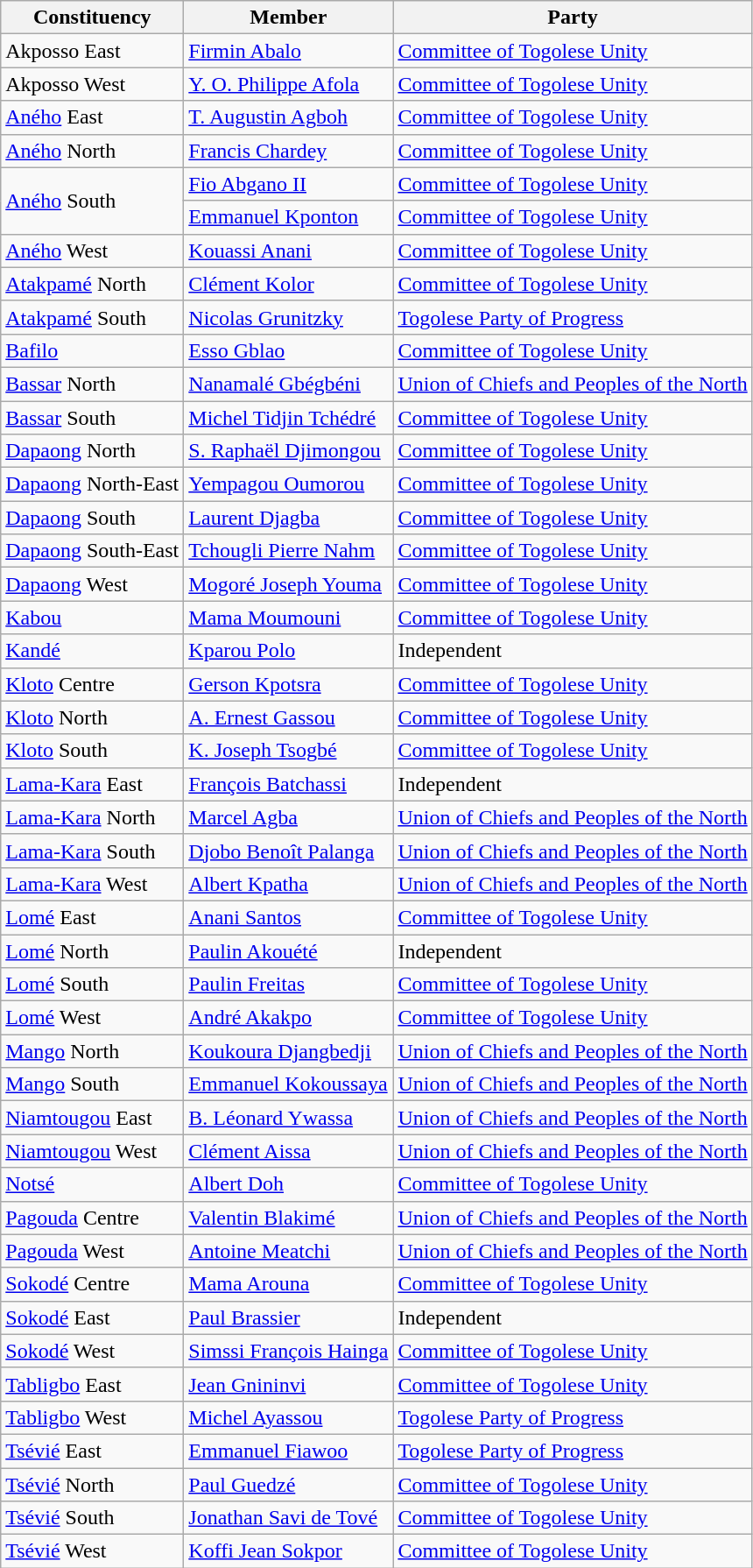<table class=wikitable>
<tr>
<th>Constituency</th>
<th>Member</th>
<th>Party</th>
</tr>
<tr>
<td>Akposso East</td>
<td><a href='#'>Firmin Abalo</a></td>
<td><a href='#'>Committee of Togolese Unity</a></td>
</tr>
<tr>
<td>Akposso West</td>
<td><a href='#'>Y. O. Philippe Afola</a></td>
<td><a href='#'>Committee of Togolese Unity</a></td>
</tr>
<tr>
<td><a href='#'>Aného</a> East</td>
<td><a href='#'>T. Augustin Agboh</a></td>
<td><a href='#'>Committee of Togolese Unity</a></td>
</tr>
<tr>
<td><a href='#'>Aného</a> North</td>
<td><a href='#'>Francis Chardey</a></td>
<td><a href='#'>Committee of Togolese Unity</a></td>
</tr>
<tr>
<td rowspan=2><a href='#'>Aného</a> South</td>
<td><a href='#'>Fio Abgano II</a></td>
<td><a href='#'>Committee of Togolese Unity</a></td>
</tr>
<tr>
<td><a href='#'>Emmanuel Kponton</a></td>
<td><a href='#'>Committee of Togolese Unity</a></td>
</tr>
<tr>
<td><a href='#'>Aného</a> West</td>
<td><a href='#'>Kouassi Anani</a></td>
<td><a href='#'>Committee of Togolese Unity</a></td>
</tr>
<tr>
<td><a href='#'>Atakpamé</a> North</td>
<td><a href='#'>Clément Kolor</a></td>
<td><a href='#'>Committee of Togolese Unity</a></td>
</tr>
<tr>
<td><a href='#'>Atakpamé</a> South</td>
<td><a href='#'>Nicolas Grunitzky</a></td>
<td><a href='#'>Togolese Party of Progress</a></td>
</tr>
<tr>
<td><a href='#'>Bafilo</a></td>
<td><a href='#'>Esso Gblao</a></td>
<td><a href='#'>Committee of Togolese Unity</a></td>
</tr>
<tr>
<td><a href='#'>Bassar</a> North</td>
<td><a href='#'>Nanamalé Gbégbéni</a></td>
<td><a href='#'>Union of Chiefs and Peoples of the North</a></td>
</tr>
<tr>
<td><a href='#'>Bassar</a> South</td>
<td><a href='#'>Michel Tidjin Tchédré</a></td>
<td><a href='#'>Committee of Togolese Unity</a></td>
</tr>
<tr>
<td><a href='#'>Dapaong</a> North</td>
<td><a href='#'>S. Raphaël Djimongou</a></td>
<td><a href='#'>Committee of Togolese Unity</a></td>
</tr>
<tr>
<td><a href='#'>Dapaong</a> North-East</td>
<td><a href='#'>Yempagou Oumorou</a></td>
<td><a href='#'>Committee of Togolese Unity</a></td>
</tr>
<tr>
<td><a href='#'>Dapaong</a> South</td>
<td><a href='#'>Laurent Djagba</a></td>
<td><a href='#'>Committee of Togolese Unity</a></td>
</tr>
<tr>
<td><a href='#'>Dapaong</a> South-East</td>
<td><a href='#'>Tchougli Pierre Nahm</a></td>
<td><a href='#'>Committee of Togolese Unity</a></td>
</tr>
<tr>
<td><a href='#'>Dapaong</a> West</td>
<td><a href='#'>Mogoré Joseph Youma</a></td>
<td><a href='#'>Committee of Togolese Unity</a></td>
</tr>
<tr>
<td><a href='#'>Kabou</a></td>
<td><a href='#'>Mama Moumouni</a></td>
<td><a href='#'>Committee of Togolese Unity</a></td>
</tr>
<tr>
<td><a href='#'>Kandé</a></td>
<td><a href='#'>Kparou Polo</a></td>
<td>Independent</td>
</tr>
<tr>
<td><a href='#'>Kloto</a> Centre</td>
<td><a href='#'>Gerson Kpotsra</a></td>
<td><a href='#'>Committee of Togolese Unity</a></td>
</tr>
<tr>
<td><a href='#'>Kloto</a> North</td>
<td><a href='#'>A. Ernest Gassou</a></td>
<td><a href='#'>Committee of Togolese Unity</a></td>
</tr>
<tr>
<td><a href='#'>Kloto</a> South</td>
<td><a href='#'>K. Joseph Tsogbé</a></td>
<td><a href='#'>Committee of Togolese Unity</a></td>
</tr>
<tr>
<td><a href='#'>Lama-Kara</a> East</td>
<td><a href='#'>François Batchassi</a></td>
<td>Independent</td>
</tr>
<tr>
<td><a href='#'>Lama-Kara</a> North</td>
<td><a href='#'>Marcel Agba</a></td>
<td><a href='#'>Union of Chiefs and Peoples of the North</a></td>
</tr>
<tr>
<td><a href='#'>Lama-Kara</a> South</td>
<td><a href='#'>Djobo Benoît Palanga</a></td>
<td><a href='#'>Union of Chiefs and Peoples of the North</a></td>
</tr>
<tr>
<td><a href='#'>Lama-Kara</a> West</td>
<td><a href='#'>Albert Kpatha</a></td>
<td><a href='#'>Union of Chiefs and Peoples of the North</a></td>
</tr>
<tr>
<td><a href='#'>Lomé</a> East</td>
<td><a href='#'>Anani Santos</a></td>
<td><a href='#'>Committee of Togolese Unity</a></td>
</tr>
<tr>
<td><a href='#'>Lomé</a> North</td>
<td><a href='#'>Paulin Akouété</a></td>
<td>Independent</td>
</tr>
<tr>
<td><a href='#'>Lomé</a> South</td>
<td><a href='#'>Paulin Freitas</a></td>
<td><a href='#'>Committee of Togolese Unity</a></td>
</tr>
<tr>
<td><a href='#'>Lomé</a> West</td>
<td><a href='#'>André Akakpo</a></td>
<td><a href='#'>Committee of Togolese Unity</a></td>
</tr>
<tr>
<td><a href='#'>Mango</a> North</td>
<td><a href='#'>Koukoura Djangbedji</a></td>
<td><a href='#'>Union of Chiefs and Peoples of the North</a></td>
</tr>
<tr>
<td><a href='#'>Mango</a> South</td>
<td><a href='#'>Emmanuel Kokoussaya</a></td>
<td><a href='#'>Union of Chiefs and Peoples of the North</a></td>
</tr>
<tr>
<td><a href='#'>Niamtougou</a> East</td>
<td><a href='#'>B. Léonard Ywassa</a></td>
<td><a href='#'>Union of Chiefs and Peoples of the North</a></td>
</tr>
<tr>
<td><a href='#'>Niamtougou</a> West</td>
<td><a href='#'>Clément Aissa</a></td>
<td><a href='#'>Union of Chiefs and Peoples of the North</a></td>
</tr>
<tr>
<td><a href='#'>Notsé</a></td>
<td><a href='#'>Albert Doh</a></td>
<td><a href='#'>Committee of Togolese Unity</a></td>
</tr>
<tr>
<td><a href='#'>Pagouda</a> Centre</td>
<td><a href='#'>Valentin Blakimé</a></td>
<td><a href='#'>Union of Chiefs and Peoples of the North</a></td>
</tr>
<tr>
<td><a href='#'>Pagouda</a> West</td>
<td><a href='#'>Antoine Meatchi</a></td>
<td><a href='#'>Union of Chiefs and Peoples of the North</a></td>
</tr>
<tr>
<td><a href='#'>Sokodé</a> Centre</td>
<td><a href='#'>Mama Arouna</a></td>
<td><a href='#'>Committee of Togolese Unity</a></td>
</tr>
<tr>
<td><a href='#'>Sokodé</a> East</td>
<td><a href='#'>Paul Brassier</a></td>
<td>Independent</td>
</tr>
<tr>
<td><a href='#'>Sokodé</a> West</td>
<td><a href='#'>Simssi François Hainga</a></td>
<td><a href='#'>Committee of Togolese Unity</a></td>
</tr>
<tr>
<td><a href='#'>Tabligbo</a> East</td>
<td><a href='#'>Jean Gnininvi</a></td>
<td><a href='#'>Committee of Togolese Unity</a></td>
</tr>
<tr>
<td><a href='#'>Tabligbo</a> West</td>
<td><a href='#'>Michel Ayassou</a></td>
<td><a href='#'>Togolese Party of Progress</a></td>
</tr>
<tr>
<td><a href='#'>Tsévié</a> East</td>
<td><a href='#'>Emmanuel Fiawoo</a></td>
<td><a href='#'>Togolese Party of Progress</a></td>
</tr>
<tr>
<td><a href='#'>Tsévié</a> North</td>
<td><a href='#'>Paul Guedzé</a></td>
<td><a href='#'>Committee of Togolese Unity</a></td>
</tr>
<tr>
<td><a href='#'>Tsévié</a> South</td>
<td><a href='#'>Jonathan Savi de Tové</a></td>
<td><a href='#'>Committee of Togolese Unity</a></td>
</tr>
<tr>
<td><a href='#'>Tsévié</a> West</td>
<td><a href='#'>Koffi Jean Sokpor</a></td>
<td><a href='#'>Committee of Togolese Unity</a></td>
</tr>
</table>
